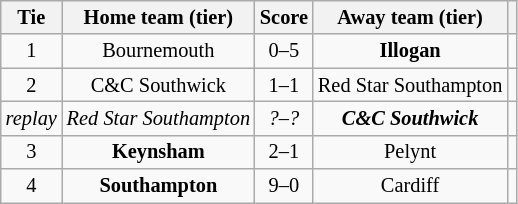<table class="wikitable" style="text-align:center; font-size:85%">
<tr>
<th>Tie</th>
<th>Home team (tier)</th>
<th>Score</th>
<th>Away team (tier)</th>
<th></th>
</tr>
<tr>
<td align="center">1</td>
<td>Bournemouth</td>
<td align="center">0–5</td>
<td><strong>Illogan</strong></td>
<td></td>
</tr>
<tr>
<td align="center">2</td>
<td>C&C Southwick</td>
<td align="center">1–1 </td>
<td>Red Star Southampton</td>
<td></td>
</tr>
<tr>
<td align="center"><em>replay</em></td>
<td><em>Red Star Southampton</em></td>
<td align="center"><em>?–?</em></td>
<td><strong><em>C&C Southwick</em></strong></td>
<td></td>
</tr>
<tr>
<td align="center">3</td>
<td><strong>Keynsham</strong></td>
<td align="center">2–1</td>
<td>Pelynt</td>
<td></td>
</tr>
<tr>
<td align="center">4</td>
<td><strong>Southampton</strong></td>
<td align="center">9–0</td>
<td>Cardiff</td>
<td></td>
</tr>
</table>
